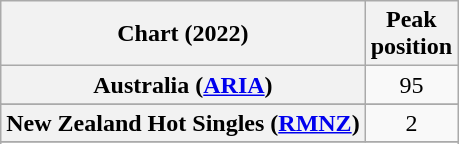<table class="wikitable sortable plainrowheaders" style="text-align:center">
<tr>
<th scope="col">Chart (2022)</th>
<th scope="col">Peak<br>position</th>
</tr>
<tr>
<th scope="row">Australia (<a href='#'>ARIA</a>)</th>
<td>95</td>
</tr>
<tr>
</tr>
<tr>
</tr>
<tr>
</tr>
<tr>
</tr>
<tr>
<th scope="row">New Zealand Hot Singles (<a href='#'>RMNZ</a>)</th>
<td>2</td>
</tr>
<tr>
</tr>
<tr>
</tr>
<tr>
</tr>
</table>
